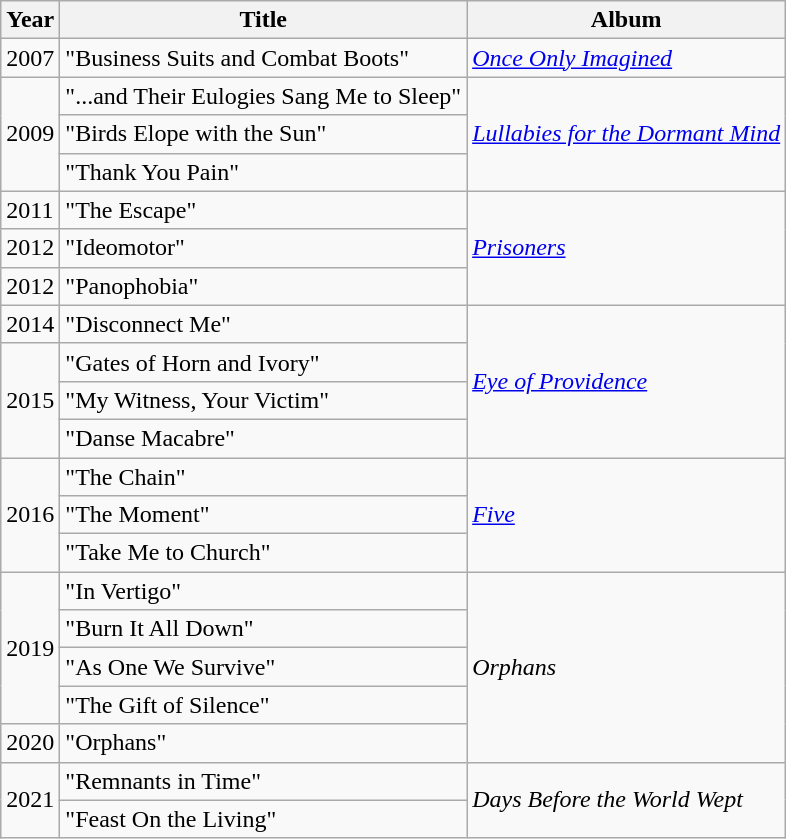<table class="wikitable">
<tr>
<th>Year</th>
<th>Title</th>
<th>Album</th>
</tr>
<tr>
<td>2007</td>
<td>"Business Suits and Combat Boots"</td>
<td><em><a href='#'>Once Only Imagined</a></em></td>
</tr>
<tr>
<td rowspan="3">2009</td>
<td>"...and Their Eulogies Sang Me to Sleep"</td>
<td rowspan="3"><em><a href='#'>Lullabies for the Dormant Mind</a></em></td>
</tr>
<tr>
<td>"Birds Elope with the Sun"</td>
</tr>
<tr>
<td>"Thank You Pain"</td>
</tr>
<tr>
<td>2011</td>
<td>"The Escape"</td>
<td rowspan="3"><em><a href='#'>Prisoners</a></em></td>
</tr>
<tr>
<td>2012</td>
<td>"Ideomotor"</td>
</tr>
<tr>
<td>2012</td>
<td>"Panophobia"</td>
</tr>
<tr>
<td>2014</td>
<td>"Disconnect Me"</td>
<td rowspan="4"><em><a href='#'>Eye of Providence</a></em></td>
</tr>
<tr>
<td rowspan="3">2015</td>
<td>"Gates of Horn and Ivory"</td>
</tr>
<tr>
<td>"My Witness, Your Victim"</td>
</tr>
<tr>
<td>"Danse Macabre"</td>
</tr>
<tr>
<td rowspan="3">2016</td>
<td>"The Chain"</td>
<td rowspan="3"><em><a href='#'>Five</a></em></td>
</tr>
<tr>
<td>"The Moment"</td>
</tr>
<tr>
<td>"Take Me to Church"</td>
</tr>
<tr>
<td rowspan="4">2019</td>
<td>"In Vertigo"</td>
<td rowspan="5"><em>Orphans</em></td>
</tr>
<tr>
<td>"Burn It All Down"</td>
</tr>
<tr>
<td>"As One We Survive"</td>
</tr>
<tr>
<td>"The Gift of Silence"</td>
</tr>
<tr>
<td>2020</td>
<td>"Orphans"</td>
</tr>
<tr>
<td rowspan="5">2021</td>
<td>"Remnants in Time"</td>
<td rowspan="7"><em>Days Before the World Wept</em></td>
</tr>
<tr>
<td>"Feast On the Living"</td>
</tr>
</table>
